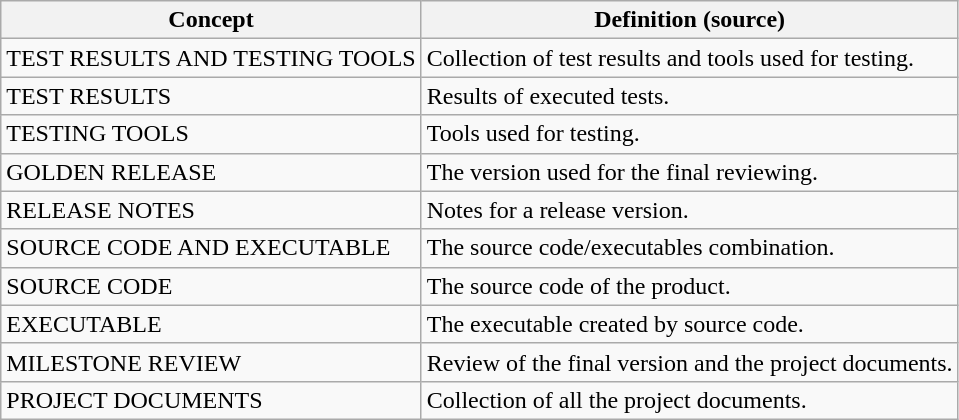<table class="wikitable">
<tr>
<th>Concept</th>
<th>Definition (source)</th>
</tr>
<tr>
<td>TEST RESULTS AND TESTING TOOLS</td>
<td>Collection of test results and tools used for testing.</td>
</tr>
<tr>
<td>TEST RESULTS</td>
<td>Results of executed tests.</td>
</tr>
<tr>
<td>TESTING TOOLS</td>
<td>Tools used for testing.</td>
</tr>
<tr>
<td>GOLDEN RELEASE</td>
<td>The version used for the final reviewing.</td>
</tr>
<tr>
<td>RELEASE NOTES</td>
<td>Notes for a release version.</td>
</tr>
<tr>
<td>SOURCE CODE AND EXECUTABLE</td>
<td>The source code/executables combination.</td>
</tr>
<tr>
<td>SOURCE CODE</td>
<td>The source code of the product.</td>
</tr>
<tr>
<td>EXECUTABLE</td>
<td>The executable created by source code.</td>
</tr>
<tr>
<td>MILESTONE REVIEW</td>
<td>Review of the final version and the project documents.</td>
</tr>
<tr>
<td>PROJECT DOCUMENTS</td>
<td>Collection of all the project documents.</td>
</tr>
</table>
